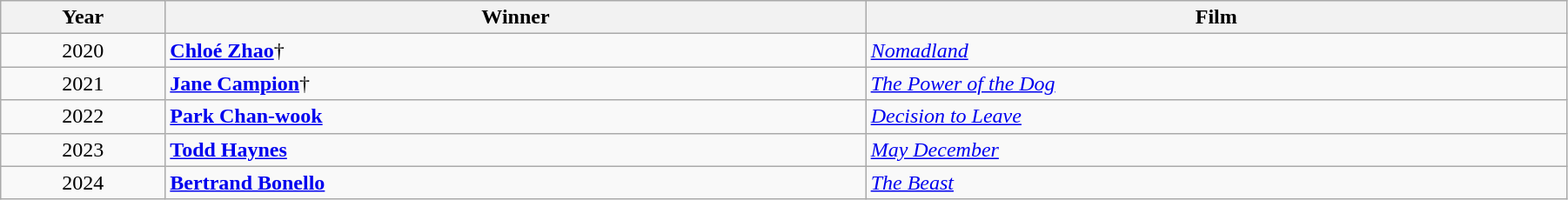<table class="wikitable" width="95%" cellpadding="5">
<tr>
<th width="100"><strong>Year</strong></th>
<th width="450"><strong>Winner</strong></th>
<th width="450"><strong>Film</strong></th>
</tr>
<tr>
<td style="text-align:center;">2020</td>
<td><strong><a href='#'>Chloé Zhao</a></strong>†</td>
<td><em><a href='#'>Nomadland</a></em></td>
</tr>
<tr>
<td style="text-align:center;">2021</td>
<td><strong><a href='#'>Jane Campion</a></strong>†</td>
<td><em><a href='#'>The Power of the Dog</a></em></td>
</tr>
<tr>
<td style="text-align:center;">2022</td>
<td><strong><a href='#'>Park Chan-wook</a></strong></td>
<td><em><a href='#'>Decision to Leave</a></em></td>
</tr>
<tr>
<td style="text-align:center;">2023</td>
<td><strong><a href='#'>Todd Haynes</a></strong></td>
<td><em><a href='#'>May December</a></em></td>
</tr>
<tr>
<td align="center">2024</td>
<td><strong><a href='#'>Bertrand Bonello</a></strong></td>
<td><em><a href='#'>The Beast</a></em></td>
</tr>
</table>
